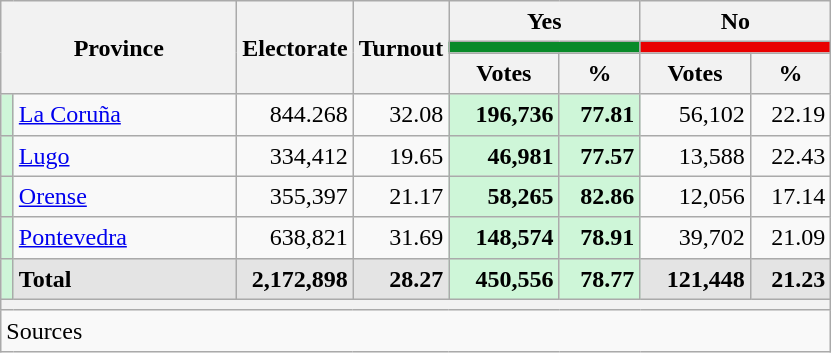<table class="wikitable sortable" style="text-align:right; line-height:20px;">
<tr>
<th width="150" colspan="2" rowspan="3">Province</th>
<th rowspan="3">Electorate</th>
<th rowspan="3">Turnout</th>
<th width="120" colspan="2">Yes</th>
<th width="120" colspan="2">No</th>
</tr>
<tr>
<th colspan="2" style="background:#088A29;"></th>
<th colspan="2" style="background:#E90000;"></th>
</tr>
<tr>
<th>Votes</th>
<th>%</th>
<th>Votes</th>
<th>%</th>
</tr>
<tr>
<td width="1" style="color:inherit;background:#CEF6D8;"></td>
<td align="left"><a href='#'>La Coruña</a></td>
<td>844.268</td>
<td>32.08</td>
<td style="background:#CEF6D8;"><strong>196,736</strong></td>
<td style="background:#CEF6D8;"><strong>77.81</strong></td>
<td>56,102</td>
<td>22.19</td>
</tr>
<tr>
<td style="color:inherit;background:#CEF6D8;"></td>
<td align="left"><a href='#'>Lugo</a></td>
<td>334,412</td>
<td>19.65</td>
<td style="background:#CEF6D8;"><strong>46,981</strong></td>
<td style="background:#CEF6D8;"><strong>77.57</strong></td>
<td>13,588</td>
<td>22.43</td>
</tr>
<tr>
<td style="color:inherit;background:#CEF6D8;"></td>
<td align="left"><a href='#'>Orense</a></td>
<td>355,397</td>
<td>21.17</td>
<td style="background:#CEF6D8;"><strong>58,265</strong></td>
<td style="background:#CEF6D8;"><strong>82.86</strong></td>
<td>12,056</td>
<td>17.14</td>
</tr>
<tr>
<td style="color:inherit;background:#CEF6D8;"></td>
<td align="left"><a href='#'>Pontevedra</a></td>
<td>638,821</td>
<td>31.69</td>
<td style="background:#CEF6D8;"><strong>148,574</strong></td>
<td style="background:#CEF6D8;"><strong>78.91</strong></td>
<td>39,702</td>
<td>21.09</td>
</tr>
<tr style="font-weight:bold;background:#E4E4E4;">
<td style="color:inherit;background:#CEF6D8;"></td>
<td align="left">Total</td>
<td>2,172,898</td>
<td>28.27</td>
<td style="background:#CEF6D8;">450,556</td>
<td style="background:#CEF6D8;">78.77</td>
<td>121,448</td>
<td>21.23</td>
</tr>
<tr>
<th colspan="8"></th>
</tr>
<tr>
<th style="text-align:left; font-weight:normal; background:#F9F9F9" colspan="8">Sources</th>
</tr>
</table>
